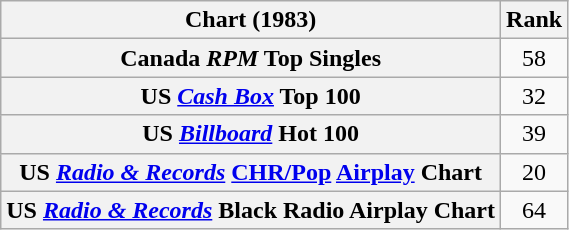<table class="wikitable plainrowheaders sortable">
<tr>
<th scope="col">Chart (1983)</th>
<th scope="col">Rank</th>
</tr>
<tr>
<th scope="row">Canada <em>RPM</em> Top Singles </th>
<td align="center">58</td>
</tr>
<tr>
<th scope="row">US <em><a href='#'>Cash Box</a></em> Top 100</th>
<td align="center">32</td>
</tr>
<tr>
<th scope="row">US <em><a href='#'>Billboard</a></em> Hot 100</th>
<td align="center">39</td>
</tr>
<tr>
<th scope="row">US <em><a href='#'>Radio & Records</a></em> <a href='#'>CHR/Pop</a> <a href='#'>Airplay</a> Chart</th>
<td align="center">20</td>
</tr>
<tr>
<th scope="row">US <em><a href='#'>Radio & Records</a></em> Black Radio Airplay Chart</th>
<td align="center">64</td>
</tr>
</table>
